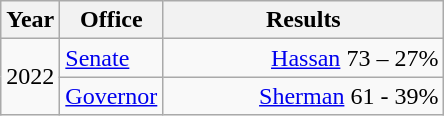<table class="wikitable">
<tr>
<th width="30">Year</th>
<th width="60">Office</th>
<th width="180">Results</th>
</tr>
<tr>
<td rowspan="2">2022</td>
<td><a href='#'>Senate</a></td>
<td align="right" ><a href='#'>Hassan</a> 73 – 27%</td>
</tr>
<tr>
<td><a href='#'>Governor</a></td>
<td align="right" ><a href='#'>Sherman</a> 61 - 39%</td>
</tr>
</table>
